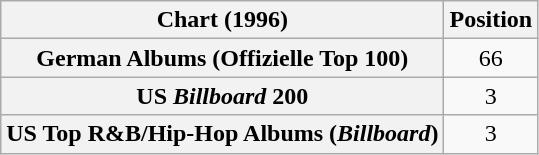<table class="wikitable sortable plainrowheaders" style="text-align:center;">
<tr>
<th scope="col">Chart (1996)</th>
<th scope="col">Position</th>
</tr>
<tr>
<th scope="row">German Albums (Offizielle Top 100)</th>
<td>66</td>
</tr>
<tr>
<th scope="row">US <em>Billboard</em> 200</th>
<td>3</td>
</tr>
<tr>
<th scope="row">US Top R&B/Hip-Hop Albums (<em>Billboard</em>)</th>
<td>3</td>
</tr>
</table>
